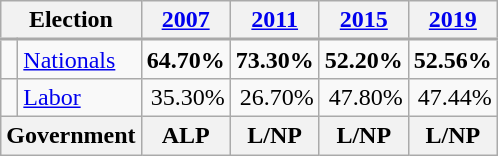<table class="wikitable">
<tr align=right style="border-bottom: 2px solid darkgray;">
<th colspan="2">Election</th>
<th><a href='#'>2007</a></th>
<th><a href='#'>2011</a></th>
<th><a href='#'>2015</a></th>
<th><a href='#'>2019</a></th>
</tr>
<tr align=left>
<td width=1pt > </td>
<td><a href='#'>Nationals</a></td>
<td align=right><strong>64.70%</strong></td>
<td align=right><strong>73.30%</strong></td>
<td align=right><strong>52.20%</strong></td>
<td align=right><strong>52.56%</strong></td>
</tr>
<tr align=left>
<td width="1pt" > </td>
<td><a href='#'>Labor</a></td>
<td align=right>35.30%</td>
<td align=right>26.70%</td>
<td align=right>47.80%</td>
<td align=right>47.44%</td>
</tr>
<tr align=right>
<th colspan="2">Government</th>
<th>ALP</th>
<th>L/NP</th>
<th>L/NP</th>
<th>L/NP</th>
</tr>
</table>
